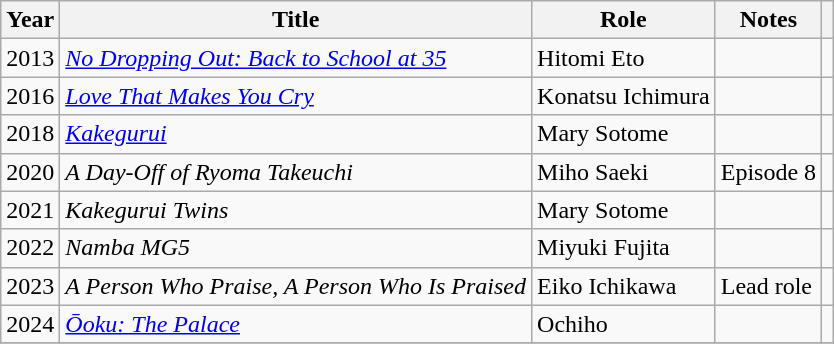<table class="wikitable">
<tr>
<th>Year</th>
<th>Title</th>
<th>Role</th>
<th>Notes</th>
<th></th>
</tr>
<tr>
<td>2013</td>
<td><em><a href='#'>No Dropping Out: Back to School at 35</a></em></td>
<td>Hitomi Eto</td>
<td></td>
<td></td>
</tr>
<tr>
<td>2016</td>
<td><em><a href='#'>Love That Makes You Cry</a></em></td>
<td>Konatsu Ichimura</td>
<td></td>
<td></td>
</tr>
<tr>
<td>2018</td>
<td><em><a href='#'>Kakegurui</a></em></td>
<td>Mary Sotome</td>
<td></td>
<td></td>
</tr>
<tr>
<td>2020</td>
<td><em>A Day-Off of Ryoma Takeuchi</em></td>
<td>Miho Saeki</td>
<td>Episode 8</td>
<td></td>
</tr>
<tr>
<td>2021</td>
<td><em>Kakegurui Twins</em></td>
<td>Mary Sotome</td>
<td></td>
<td></td>
</tr>
<tr>
<td>2022</td>
<td><em>Namba MG5</em></td>
<td>Miyuki Fujita</td>
<td></td>
<td></td>
</tr>
<tr>
<td>2023</td>
<td><em>A Person Who Praise, A Person Who Is Praised</em></td>
<td>Eiko Ichikawa</td>
<td>Lead role</td>
<td></td>
</tr>
<tr>
<td>2024</td>
<td><em><a href='#'>Ōoku: The Palace</a></em></td>
<td>Ochiho</td>
<td></td>
<td></td>
</tr>
<tr>
</tr>
</table>
